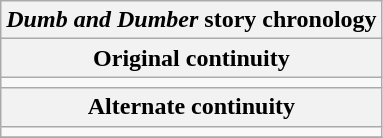<table class="wikitable mw-collapsible floatright">
<tr>
<th scope="colgroup" colspan="2" style=><em>Dumb and Dumber</em> story chronology</th>
</tr>
<tr>
<th scope="col" colspan="2">Original continuity</th>
</tr>
<tr>
<td scope="rowgroup" colspan="2"></td>
</tr>
<tr>
<th scope="col" colspan="2">Alternate continuity</th>
</tr>
<tr>
<td scope="rowgroup" colspan="2"></td>
</tr>
<tr>
</tr>
</table>
